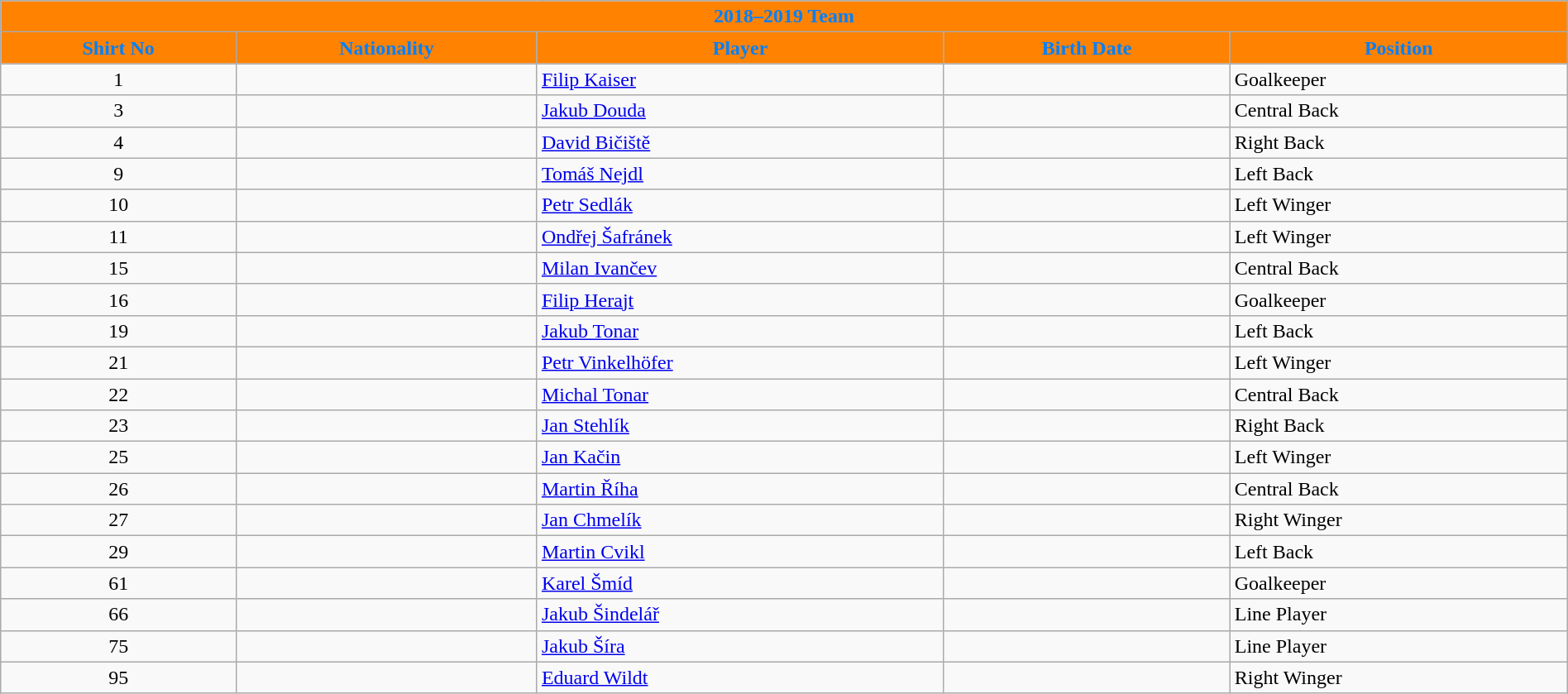<table class="wikitable collapsible collapsed" style="width:100%">
<tr>
<th colspan=5 style="background-color:#FF8200;color:#0080FF;text-align:center;"><strong>2018–2019 Team</strong></th>
</tr>
<tr>
<th style="color:#0080FF; background:#FF8200">Shirt No</th>
<th style="color:#0080FF; background:#FF8200">Nationality</th>
<th style="color:#0080FF; background:#FF8200">Player</th>
<th style="color:#0080FF; background:#FF8200">Birth Date</th>
<th style="color:#0080FF; background:#FF8200">Position</th>
</tr>
<tr>
<td align=center>1</td>
<td></td>
<td><a href='#'>Filip Kaiser</a></td>
<td></td>
<td>Goalkeeper</td>
</tr>
<tr>
<td align=center>3</td>
<td></td>
<td><a href='#'>Jakub Douda</a></td>
<td></td>
<td>Central Back</td>
</tr>
<tr>
<td align=center>4</td>
<td></td>
<td><a href='#'>David Bičiště</a></td>
<td></td>
<td>Right Back</td>
</tr>
<tr>
<td align=center>9</td>
<td></td>
<td><a href='#'>Tomáš Nejdl</a></td>
<td></td>
<td>Left Back</td>
</tr>
<tr>
<td align=center>10</td>
<td></td>
<td><a href='#'>Petr Sedlák</a></td>
<td></td>
<td>Left Winger</td>
</tr>
<tr>
<td align=center>11</td>
<td></td>
<td><a href='#'>Ondřej Šafránek</a></td>
<td></td>
<td>Left Winger</td>
</tr>
<tr>
<td align=center>15</td>
<td></td>
<td><a href='#'>Milan Ivančev</a></td>
<td></td>
<td>Central Back</td>
</tr>
<tr>
<td align=center>16</td>
<td></td>
<td><a href='#'>Filip Herajt</a></td>
<td></td>
<td>Goalkeeper</td>
</tr>
<tr>
<td align=center>19</td>
<td></td>
<td><a href='#'>Jakub Tonar</a></td>
<td></td>
<td>Left Back</td>
</tr>
<tr>
<td align=center>21</td>
<td></td>
<td><a href='#'>Petr Vinkelhöfer</a></td>
<td></td>
<td>Left Winger</td>
</tr>
<tr>
<td align=center>22</td>
<td></td>
<td><a href='#'>Michal Tonar</a></td>
<td></td>
<td>Central Back</td>
</tr>
<tr>
<td align=center>23</td>
<td></td>
<td><a href='#'>Jan Stehlík</a></td>
<td></td>
<td>Right Back</td>
</tr>
<tr>
<td align=center>25</td>
<td></td>
<td><a href='#'>Jan Kačin</a></td>
<td></td>
<td>Left Winger</td>
</tr>
<tr>
<td align=center>26</td>
<td></td>
<td><a href='#'>Martin Říha</a></td>
<td></td>
<td>Central Back</td>
</tr>
<tr>
<td align=center>27</td>
<td></td>
<td><a href='#'>Jan Chmelík</a></td>
<td></td>
<td>Right Winger</td>
</tr>
<tr>
<td align=center>29</td>
<td></td>
<td><a href='#'>Martin Cvikl</a></td>
<td></td>
<td>Left Back</td>
</tr>
<tr>
<td align=center>61</td>
<td></td>
<td><a href='#'>Karel Šmíd</a></td>
<td></td>
<td>Goalkeeper</td>
</tr>
<tr>
<td align=center>66</td>
<td></td>
<td><a href='#'>Jakub Šindelář</a></td>
<td></td>
<td>Line Player</td>
</tr>
<tr>
<td align=center>75</td>
<td></td>
<td><a href='#'>Jakub Šíra</a></td>
<td></td>
<td>Line Player</td>
</tr>
<tr>
<td align=center>95</td>
<td></td>
<td><a href='#'>Eduard Wildt</a></td>
<td></td>
<td>Right Winger</td>
</tr>
</table>
